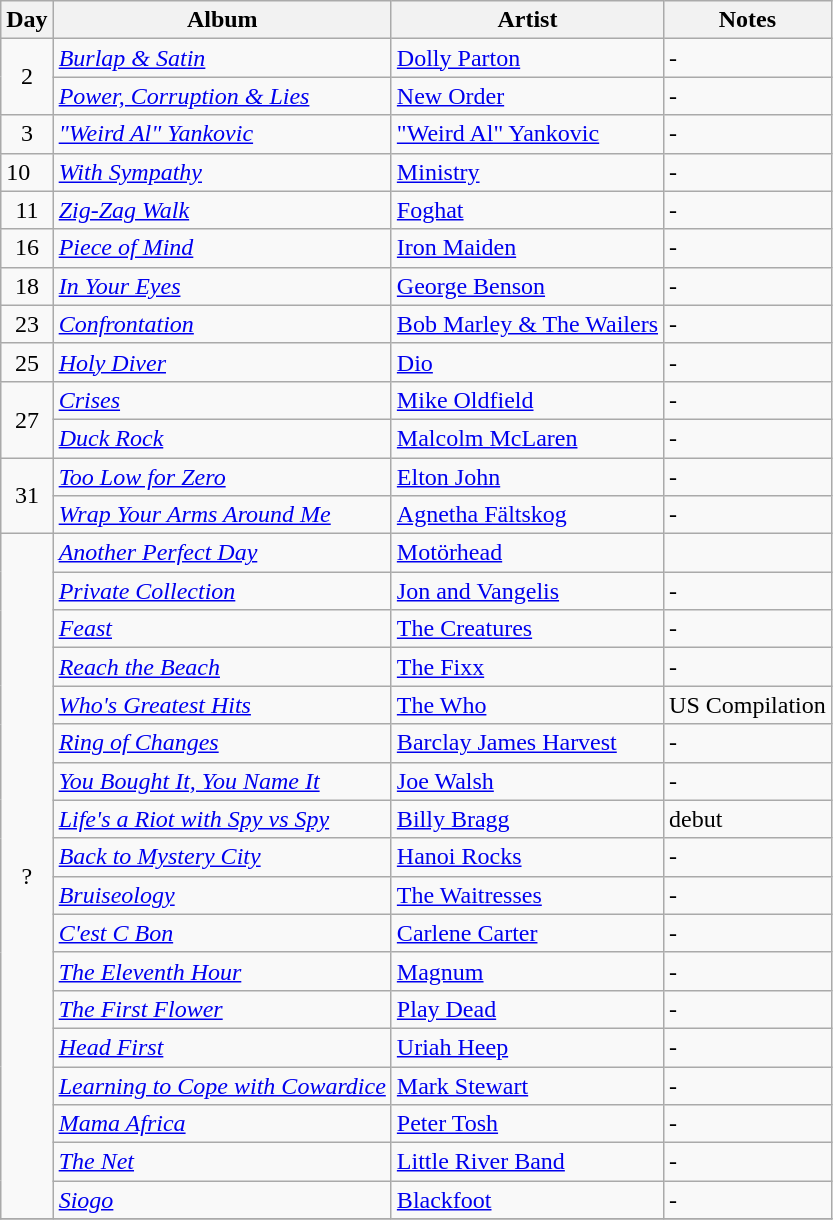<table class="wikitable">
<tr>
<th>Day</th>
<th>Album</th>
<th>Artist</th>
<th>Notes</th>
</tr>
<tr>
<td rowspan="2" align="center">2</td>
<td><em><a href='#'>Burlap & Satin</a></em></td>
<td><a href='#'>Dolly Parton</a></td>
<td>-</td>
</tr>
<tr>
<td><em><a href='#'>Power, Corruption & Lies</a></em></td>
<td><a href='#'>New Order</a></td>
<td>-</td>
</tr>
<tr>
<td rowspan="1" align="center">3</td>
<td><em><a href='#'>"Weird Al" Yankovic</a></em></td>
<td><a href='#'>"Weird Al" Yankovic</a></td>
<td>-</td>
</tr>
<tr>
<td>10</td>
<td><em><a href='#'>With Sympathy</a></em></td>
<td><a href='#'>Ministry</a></td>
<td>-</td>
</tr>
<tr>
<td rowspan="1" align="center">11</td>
<td><em><a href='#'>Zig-Zag Walk</a></em></td>
<td><a href='#'>Foghat</a></td>
<td>-</td>
</tr>
<tr>
<td rowspan="1" align="center">16</td>
<td><em><a href='#'>Piece of Mind</a></em></td>
<td><a href='#'>Iron Maiden</a></td>
<td>-</td>
</tr>
<tr>
<td rowspan="1" align="center">18</td>
<td><em><a href='#'>In Your Eyes</a></em></td>
<td><a href='#'>George Benson</a></td>
<td>-</td>
</tr>
<tr>
<td rowspan="1" align="center">23</td>
<td><em><a href='#'>Confrontation</a></em></td>
<td><a href='#'>Bob Marley & The Wailers</a></td>
<td>-</td>
</tr>
<tr>
<td rowspan="1" align="center">25</td>
<td><em><a href='#'>Holy Diver</a></em></td>
<td><a href='#'>Dio</a></td>
<td>-</td>
</tr>
<tr>
<td rowspan="2" align="center">27</td>
<td><em><a href='#'>Crises</a></em></td>
<td><a href='#'>Mike Oldfield</a></td>
<td>-</td>
</tr>
<tr>
<td><em><a href='#'>Duck Rock</a></em></td>
<td><a href='#'>Malcolm McLaren</a></td>
<td>-</td>
</tr>
<tr>
<td rowspan="2" align="center">31</td>
<td><em><a href='#'>Too Low for Zero</a></em></td>
<td><a href='#'>Elton John</a></td>
<td>-</td>
</tr>
<tr>
<td><em><a href='#'>Wrap Your Arms Around Me</a></em></td>
<td><a href='#'>Agnetha Fältskog</a></td>
<td>-</td>
</tr>
<tr>
<td rowspan="18" align="center">?</td>
<td><em><a href='#'>Another Perfect Day</a></em></td>
<td><a href='#'>Motörhead</a></td>
<td></td>
</tr>
<tr>
<td><em><a href='#'>Private Collection</a></em></td>
<td><a href='#'>Jon and Vangelis</a></td>
<td>-</td>
</tr>
<tr>
<td><em><a href='#'>Feast</a></em></td>
<td><a href='#'>The Creatures</a></td>
<td>-</td>
</tr>
<tr>
<td><em><a href='#'>Reach the Beach</a></em></td>
<td><a href='#'>The Fixx</a></td>
<td>-</td>
</tr>
<tr>
<td><em><a href='#'>Who's Greatest Hits</a></em></td>
<td><a href='#'>The Who</a></td>
<td>US Compilation</td>
</tr>
<tr>
<td><em><a href='#'>Ring of Changes</a></em></td>
<td><a href='#'>Barclay James Harvest</a></td>
<td>-</td>
</tr>
<tr>
<td><em><a href='#'>You Bought It, You Name It</a></em></td>
<td><a href='#'>Joe Walsh</a></td>
<td>-</td>
</tr>
<tr>
<td><em><a href='#'>Life's a Riot with Spy vs Spy</a></em></td>
<td><a href='#'>Billy Bragg</a></td>
<td>debut</td>
</tr>
<tr>
<td><em><a href='#'>Back to Mystery City</a></em></td>
<td><a href='#'>Hanoi Rocks</a></td>
<td>-</td>
</tr>
<tr>
<td><em><a href='#'>Bruiseology</a></em></td>
<td><a href='#'>The Waitresses</a></td>
<td>-</td>
</tr>
<tr>
<td><em><a href='#'>C'est C Bon</a></em></td>
<td><a href='#'>Carlene Carter</a></td>
<td>-</td>
</tr>
<tr>
<td><em><a href='#'>The Eleventh Hour</a></em></td>
<td><a href='#'>Magnum</a></td>
<td>-</td>
</tr>
<tr>
<td><em><a href='#'>The First Flower</a></em></td>
<td><a href='#'>Play Dead</a></td>
<td>-</td>
</tr>
<tr>
<td><em><a href='#'>Head First</a></em></td>
<td><a href='#'>Uriah Heep</a></td>
<td>-</td>
</tr>
<tr>
<td><em><a href='#'>Learning to Cope with Cowardice</a></em></td>
<td><a href='#'>Mark Stewart</a></td>
<td>-</td>
</tr>
<tr>
<td><em><a href='#'>Mama Africa</a></em></td>
<td><a href='#'>Peter Tosh</a></td>
<td>-</td>
</tr>
<tr>
<td><em><a href='#'>The Net</a></em></td>
<td><a href='#'>Little River Band</a></td>
<td>-</td>
</tr>
<tr>
<td><em><a href='#'>Siogo</a></em></td>
<td><a href='#'>Blackfoot</a></td>
<td>-</td>
</tr>
<tr>
</tr>
</table>
